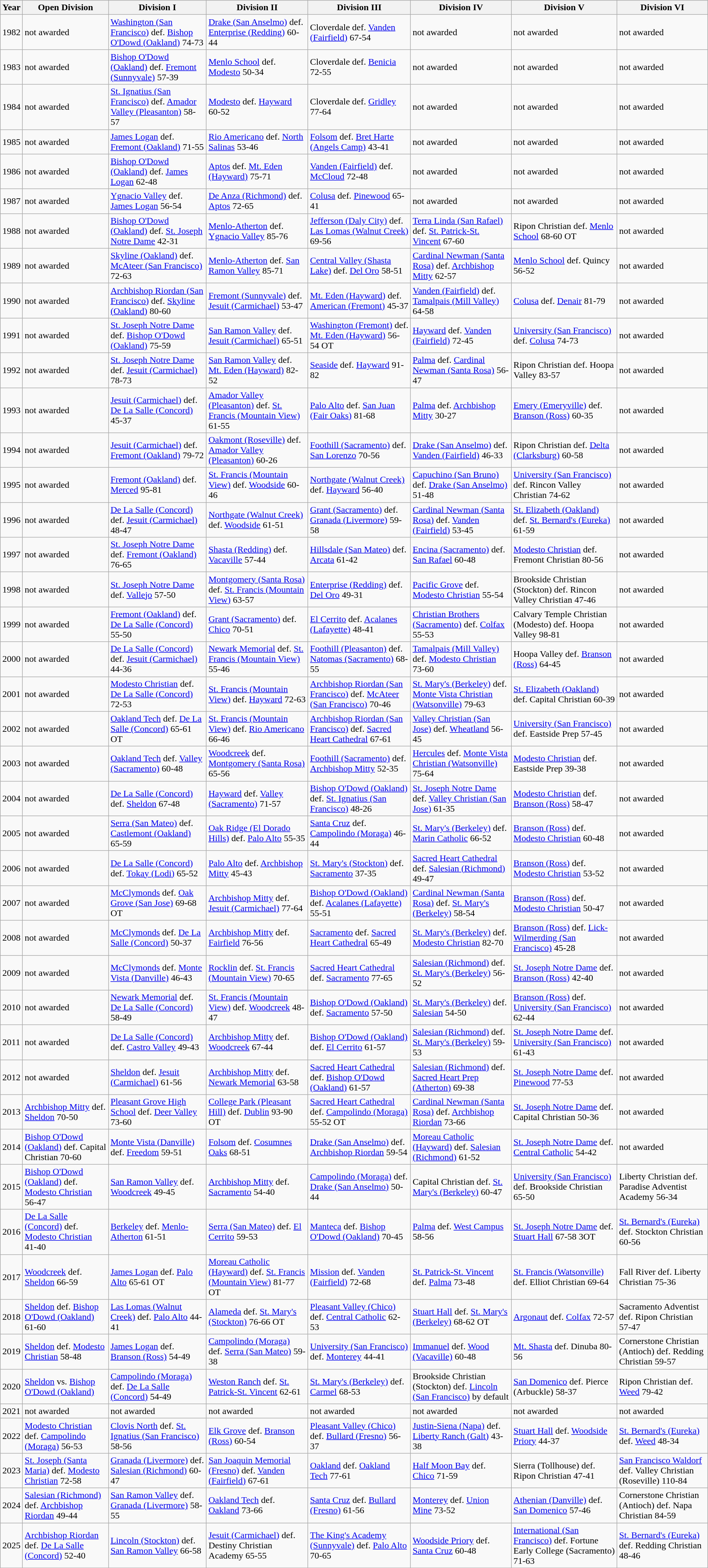<table class="wikitable sortable">
<tr>
<th>Year</th>
<th>Open Division</th>
<th>Division I</th>
<th>Division II</th>
<th>Division III</th>
<th>Division IV</th>
<th>Division V</th>
<th>Division VI</th>
</tr>
<tr>
<td>1982</td>
<td>not awarded</td>
<td><a href='#'>Washington (San Francisco)</a> def. <a href='#'>Bishop O'Dowd (Oakland)</a> 74-73</td>
<td><a href='#'>Drake (San Anselmo)</a> def. <a href='#'>Enterprise (Redding)</a> 60-44</td>
<td>Cloverdale def. <a href='#'>Vanden (Fairfield)</a> 67-54</td>
<td>not awarded</td>
<td>not awarded</td>
<td>not awarded</td>
</tr>
<tr>
<td>1983</td>
<td>not awarded</td>
<td><a href='#'>Bishop O'Dowd (Oakland)</a> def. <a href='#'>Fremont (Sunnyvale)</a> 57-39</td>
<td><a href='#'>Menlo School</a> def. <a href='#'>Modesto</a> 50-34</td>
<td>Cloverdale def. <a href='#'>Benicia</a> 72-55</td>
<td>not awarded</td>
<td>not awarded</td>
<td>not awarded</td>
</tr>
<tr>
<td>1984</td>
<td>not awarded</td>
<td><a href='#'>St. Ignatius (San Francisco)</a> def. <a href='#'>Amador Valley (Pleasanton)</a> 58-57</td>
<td><a href='#'>Modesto</a> def. <a href='#'>Hayward</a> 60-52</td>
<td>Cloverdale def. <a href='#'>Gridley</a> 77-64</td>
<td>not awarded</td>
<td>not awarded</td>
<td>not awarded</td>
</tr>
<tr>
<td>1985</td>
<td>not awarded</td>
<td><a href='#'>James Logan</a> def. <a href='#'>Fremont (Oakland)</a>  71-55</td>
<td><a href='#'>Rio Americano</a> def. <a href='#'>North Salinas</a> 53-46</td>
<td><a href='#'>Folsom</a> def. <a href='#'>Bret Harte (Angels Camp)</a> 43-41</td>
<td>not awarded</td>
<td>not awarded</td>
<td>not awarded</td>
</tr>
<tr>
<td>1986</td>
<td>not awarded</td>
<td><a href='#'>Bishop O'Dowd (Oakland)</a> def. <a href='#'>James Logan</a> 62-48</td>
<td><a href='#'>Aptos</a> def. <a href='#'>Mt. Eden (Hayward)</a> 75-71</td>
<td><a href='#'>Vanden (Fairfield)</a> def. <a href='#'>McCloud</a> 72-48</td>
<td>not awarded</td>
<td>not awarded</td>
<td>not awarded</td>
</tr>
<tr>
<td>1987</td>
<td>not awarded</td>
<td><a href='#'>Ygnacio Valley</a> def. <a href='#'>James Logan</a> 56-54</td>
<td><a href='#'>De Anza (Richmond)</a> def. <a href='#'>Aptos</a> 72-65</td>
<td><a href='#'>Colusa</a> def. <a href='#'>Pinewood</a> 65-41</td>
<td>not awarded</td>
<td>not awarded</td>
<td>not awarded</td>
</tr>
<tr>
<td>1988</td>
<td>not awarded</td>
<td><a href='#'>Bishop O'Dowd (Oakland)</a> def. <a href='#'>St. Joseph Notre Dame</a> 42-31</td>
<td><a href='#'>Menlo-Atherton</a> def. <a href='#'>Ygnacio Valley</a> 85-76</td>
<td><a href='#'>Jefferson (Daly City)</a> def. <a href='#'>Las Lomas (Walnut Creek)</a> 69-56</td>
<td><a href='#'>Terra Linda (San Rafael)</a> def. <a href='#'>St. Patrick-St. Vincent</a> 67-60</td>
<td>Ripon Christian def. <a href='#'>Menlo School</a> 68-60 OT</td>
<td>not awarded</td>
</tr>
<tr>
<td>1989</td>
<td>not awarded</td>
<td><a href='#'>Skyline (Oakland)</a> def. <a href='#'>McAteer (San Francisco)</a> 72-63</td>
<td><a href='#'>Menlo-Atherton</a> def. <a href='#'>San Ramon Valley</a> 85-71</td>
<td><a href='#'>Central Valley (Shasta Lake)</a> def. <a href='#'>Del Oro</a> 58-51</td>
<td><a href='#'>Cardinal Newman (Santa Rosa)</a> def. <a href='#'>Archbishop Mitty</a> 62-57</td>
<td><a href='#'>Menlo School</a> def. Quincy 56-52</td>
<td>not awarded</td>
</tr>
<tr>
<td>1990</td>
<td>not awarded</td>
<td><a href='#'>Archbishop Riordan (San Francisco)</a> def. <a href='#'>Skyline (Oakland)</a> 80-60</td>
<td><a href='#'>Fremont (Sunnyvale)</a> def. <a href='#'>Jesuit (Carmichael)</a> 53-47</td>
<td><a href='#'>Mt. Eden (Hayward)</a> def. <a href='#'>American (Fremont)</a> 45-37</td>
<td><a href='#'>Vanden (Fairfield)</a> def. <a href='#'>Tamalpais (Mill Valley)</a> 64-58</td>
<td><a href='#'>Colusa</a> def. <a href='#'>Denair</a> 81-79</td>
<td>not awarded</td>
</tr>
<tr>
<td>1991</td>
<td>not awarded</td>
<td><a href='#'>St. Joseph Notre Dame</a> def. <a href='#'>Bishop O'Dowd (Oakland)</a> 75-59</td>
<td><a href='#'>San Ramon Valley</a> def. <a href='#'>Jesuit (Carmichael)</a> 65-51</td>
<td><a href='#'>Washington (Fremont)</a> def. <a href='#'>Mt. Eden (Hayward)</a> 56-54 OT</td>
<td><a href='#'>Hayward</a> def. <a href='#'>Vanden (Fairfield)</a> 72-45</td>
<td><a href='#'>University (San Francisco)</a> def. <a href='#'>Colusa</a> 74-73</td>
<td>not awarded</td>
</tr>
<tr>
<td>1992</td>
<td>not awarded</td>
<td><a href='#'>St. Joseph Notre Dame</a> def. <a href='#'>Jesuit (Carmichael)</a> 78-73</td>
<td><a href='#'>San Ramon Valley</a> def. <a href='#'>Mt. Eden (Hayward)</a> 82-52</td>
<td><a href='#'>Seaside</a> def. <a href='#'>Hayward</a> 91-82</td>
<td><a href='#'>Palma</a> def. <a href='#'>Cardinal Newman (Santa Rosa)</a> 56-47</td>
<td>Ripon Christian def. Hoopa Valley 83-57</td>
<td>not awarded</td>
</tr>
<tr>
<td>1993</td>
<td>not awarded</td>
<td><a href='#'>Jesuit (Carmichael)</a> def. <a href='#'>De La Salle (Concord)</a> 45-37</td>
<td><a href='#'>Amador Valley (Pleasanton)</a> def. <a href='#'>St. Francis (Mountain View)</a> 61-55</td>
<td><a href='#'>Palo Alto</a> def. <a href='#'>San Juan (Fair Oaks)</a> 81-68</td>
<td><a href='#'>Palma</a> def. <a href='#'>Archbishop Mitty</a> 30-27</td>
<td><a href='#'>Emery (Emeryville)</a> def. <a href='#'>Branson (Ross)</a> 60-35</td>
<td>not awarded</td>
</tr>
<tr>
<td>1994</td>
<td>not awarded</td>
<td><a href='#'>Jesuit (Carmichael)</a> def. <a href='#'>Fremont (Oakland)</a>   79-72</td>
<td><a href='#'>Oakmont (Roseville)</a> def. <a href='#'>Amador Valley (Pleasanton)</a> 60-26</td>
<td><a href='#'>Foothill (Sacramento)</a> def. <a href='#'>San Lorenzo</a> 70-56</td>
<td><a href='#'>Drake (San Anselmo)</a> def. <a href='#'>Vanden (Fairfield)</a> 46-33</td>
<td>Ripon Christian def. <a href='#'>Delta (Clarksburg)</a> 60-58</td>
<td>not awarded</td>
</tr>
<tr>
<td>1995</td>
<td>not awarded</td>
<td><a href='#'>Fremont (Oakland)</a> def. <a href='#'>Merced</a> 95-81</td>
<td><a href='#'>St. Francis (Mountain View)</a> def. <a href='#'>Woodside</a> 60-46</td>
<td><a href='#'>Northgate (Walnut Creek)</a> def. <a href='#'>Hayward</a> 56-40</td>
<td><a href='#'>Capuchino (San Bruno)</a> def. <a href='#'>Drake (San Anselmo)</a> 51-48</td>
<td><a href='#'>University (San Francisco)</a> def. Rincon Valley Christian 74-62</td>
<td>not awarded</td>
</tr>
<tr>
<td>1996</td>
<td>not awarded</td>
<td><a href='#'>De La Salle (Concord)</a> def. <a href='#'>Jesuit (Carmichael)</a> 48-47</td>
<td><a href='#'>Northgate (Walnut Creek)</a> def. <a href='#'>Woodside</a> 61-51</td>
<td><a href='#'>Grant (Sacramento)</a> def. <a href='#'>Granada (Livermore)</a> 59-58</td>
<td><a href='#'>Cardinal Newman (Santa Rosa)</a> def. <a href='#'>Vanden (Fairfield)</a> 53-45</td>
<td><a href='#'>St. Elizabeth (Oakland)</a> def. <a href='#'>St. Bernard's (Eureka)</a> 61-59</td>
<td>not awarded</td>
</tr>
<tr>
<td>1997</td>
<td>not awarded</td>
<td><a href='#'>St. Joseph Notre Dame</a> def. <a href='#'>Fremont (Oakland)</a> 76-65</td>
<td><a href='#'>Shasta (Redding)</a> def. <a href='#'>Vacaville</a> 57-44</td>
<td><a href='#'>Hillsdale (San Mateo)</a> def. <a href='#'>Arcata</a> 61-42</td>
<td><a href='#'>Encina (Sacramento)</a> def. <a href='#'>San Rafael</a> 60-48</td>
<td><a href='#'>Modesto Christian</a> def. Fremont Christian 80-56</td>
<td>not awarded</td>
</tr>
<tr>
<td>1998</td>
<td>not awarded</td>
<td><a href='#'>St. Joseph Notre Dame</a> def. <a href='#'>Vallejo</a> 57-50</td>
<td><a href='#'>Montgomery (Santa Rosa)</a> def. <a href='#'>St. Francis (Mountain View)</a> 63-57</td>
<td><a href='#'>Enterprise (Redding)</a> def. <a href='#'>Del Oro</a> 49-31</td>
<td><a href='#'>Pacific Grove</a> def. <a href='#'>Modesto Christian</a> 55-54</td>
<td>Brookside Christian (Stockton) def. Rincon Valley Christian 47-46</td>
<td>not awarded</td>
</tr>
<tr>
<td>1999</td>
<td>not awarded</td>
<td><a href='#'>Fremont (Oakland)</a> def. <a href='#'>De La Salle (Concord)</a> 55-50</td>
<td><a href='#'>Grant (Sacramento)</a> def. <a href='#'>Chico</a> 70-51</td>
<td><a href='#'>El Cerrito</a> def. <a href='#'>Acalanes (Lafayette)</a> 48-41</td>
<td><a href='#'>Christian Brothers (Sacramento)</a> def. <a href='#'>Colfax</a> 55-53</td>
<td>Calvary Temple Christian (Modesto) def. Hoopa Valley 98-81</td>
<td>not awarded</td>
</tr>
<tr>
<td>2000</td>
<td>not awarded</td>
<td><a href='#'>De La Salle (Concord)</a> def. <a href='#'>Jesuit (Carmichael)</a> 44-36</td>
<td><a href='#'>Newark Memorial</a> def. <a href='#'>St. Francis (Mountain View)</a> 55-46</td>
<td><a href='#'>Foothill (Pleasanton)</a> def. <a href='#'>Natomas (Sacramento)</a> 68-55</td>
<td><a href='#'>Tamalpais (Mill Valley)</a> def. <a href='#'>Modesto Christian</a> 73-60</td>
<td>Hoopa Valley def. <a href='#'>Branson (Ross)</a> 64-45</td>
<td>not awarded</td>
</tr>
<tr>
<td>2001</td>
<td>not awarded</td>
<td><a href='#'>Modesto Christian</a> def. <a href='#'>De La Salle (Concord)</a> 72-53</td>
<td><a href='#'>St. Francis (Mountain View)</a> def. <a href='#'>Hayward</a> 72-63</td>
<td><a href='#'>Archbishop Riordan (San Francisco)</a> def. <a href='#'>McAteer (San Francisco)</a> 70-46</td>
<td><a href='#'>St. Mary's (Berkeley)</a> def. <a href='#'>Monte Vista Christian (Watsonville)</a> 79-63</td>
<td><a href='#'>St. Elizabeth (Oakland)</a> def. Capital Christian 60-39</td>
<td>not awarded</td>
</tr>
<tr>
<td>2002</td>
<td>not awarded</td>
<td><a href='#'>Oakland Tech</a> def. <a href='#'>De La Salle (Concord)</a> 65-61 OT</td>
<td><a href='#'>St. Francis (Mountain View)</a> def. <a href='#'>Rio Americano</a> 66-46</td>
<td><a href='#'>Archbishop Riordan (San Francisco)</a> def. <a href='#'>Sacred Heart Cathedral</a> 67-61</td>
<td><a href='#'>Valley Christian (San Jose)</a> def. <a href='#'>Wheatland</a> 56-45</td>
<td><a href='#'>University (San Francisco)</a> def. Eastside Prep 57-45</td>
<td>not awarded</td>
</tr>
<tr>
<td>2003</td>
<td>not awarded</td>
<td><a href='#'>Oakland Tech</a> def. <a href='#'>Valley (Sacramento)</a> 60-48</td>
<td><a href='#'>Woodcreek</a> def. <a href='#'>Montgomery (Santa Rosa)</a> 65-56</td>
<td><a href='#'>Foothill (Sacramento)</a> def. <a href='#'>Archbishop Mitty</a> 52-35</td>
<td><a href='#'>Hercules</a> def. <a href='#'>Monte Vista Christian (Watsonville)</a> 75-64</td>
<td><a href='#'>Modesto Christian</a> def. Eastside Prep 39-38</td>
<td>not awarded</td>
</tr>
<tr>
<td>2004</td>
<td>not awarded</td>
<td><a href='#'>De La Salle (Concord)</a> def. <a href='#'>Sheldon</a> 67-48</td>
<td><a href='#'>Hayward</a> def. <a href='#'>Valley (Sacramento)</a> 71-57</td>
<td><a href='#'>Bishop O'Dowd (Oakland)</a> def. <a href='#'>St. Ignatius (San Francisco)</a> 48-26</td>
<td><a href='#'>St. Joseph Notre Dame</a> def. <a href='#'>Valley Christian (San Jose)</a> 61-35</td>
<td><a href='#'>Modesto Christian</a> def. <a href='#'>Branson (Ross)</a> 58-47</td>
<td>not awarded</td>
</tr>
<tr>
<td>2005</td>
<td>not awarded</td>
<td><a href='#'>Serra (San Mateo)</a> def. <a href='#'>Castlemont (Oakland)</a> 65-59</td>
<td><a href='#'>Oak Ridge (El Dorado Hills)</a> def. <a href='#'>Palo Alto</a> 55-35</td>
<td><a href='#'>Santa Cruz</a> def. <a href='#'>Campolindo (Moraga)</a> 46-44</td>
<td><a href='#'>St. Mary's (Berkeley)</a> def. <a href='#'>Marin Catholic</a> 66-52</td>
<td><a href='#'>Branson (Ross)</a> def. <a href='#'>Modesto Christian</a> 60-48</td>
<td>not awarded</td>
</tr>
<tr>
<td>2006</td>
<td>not awarded</td>
<td><a href='#'>De La Salle (Concord)</a> def. <a href='#'>Tokay (Lodi)</a> 65-52</td>
<td><a href='#'>Palo Alto</a> def. <a href='#'>Archbishop Mitty</a> 45-43</td>
<td><a href='#'>St. Mary's (Stockton)</a> def. <a href='#'>Sacramento</a> 37-35</td>
<td><a href='#'>Sacred Heart Cathedral</a> def. <a href='#'>Salesian (Richmond)</a> 49-47</td>
<td><a href='#'>Branson (Ross)</a> def. <a href='#'>Modesto Christian</a> 53-52</td>
<td>not awarded</td>
</tr>
<tr>
<td>2007</td>
<td>not awarded</td>
<td><a href='#'>McClymonds</a> def. <a href='#'>Oak Grove (San Jose)</a> 69-68 OT</td>
<td><a href='#'>Archbishop Mitty</a> def. <a href='#'>Jesuit (Carmichael)</a> 77-64</td>
<td><a href='#'>Bishop O'Dowd (Oakland)</a> def. <a href='#'>Acalanes (Lafayette)</a> 55-51</td>
<td><a href='#'>Cardinal Newman (Santa Rosa)</a> def. <a href='#'>St. Mary's (Berkeley)</a> 58-54</td>
<td><a href='#'>Branson (Ross)</a> def. <a href='#'>Modesto Christian</a> 50-47</td>
<td>not awarded</td>
</tr>
<tr>
<td>2008</td>
<td>not awarded</td>
<td><a href='#'>McClymonds</a> def. <a href='#'>De La Salle (Concord)</a> 50-37</td>
<td><a href='#'>Archbishop Mitty</a> def. <a href='#'>Fairfield</a> 76-56</td>
<td><a href='#'>Sacramento</a> def. <a href='#'>Sacred Heart Cathedral</a> 65-49</td>
<td><a href='#'>St. Mary's (Berkeley)</a> def. <a href='#'>Modesto Christian</a> 82-70</td>
<td><a href='#'>Branson (Ross)</a> def. <a href='#'>Lick-Wilmerding (San Francisco)</a> 45-28</td>
<td>not awarded</td>
</tr>
<tr>
<td>2009</td>
<td>not awarded</td>
<td><a href='#'>McClymonds</a> def. <a href='#'>Monte Vista (Danville)</a> 46-43</td>
<td><a href='#'>Rocklin</a> def. <a href='#'>St. Francis (Mountain View)</a> 70-65</td>
<td><a href='#'>Sacred Heart Cathedral</a> def. <a href='#'>Sacramento</a> 77-65</td>
<td><a href='#'>Salesian (Richmond)</a> def. <a href='#'>St. Mary's (Berkeley)</a> 56-52</td>
<td><a href='#'>St. Joseph Notre Dame</a> def. <a href='#'>Branson (Ross)</a> 42-40</td>
<td>not awarded</td>
</tr>
<tr>
<td>2010</td>
<td>not awarded</td>
<td><a href='#'>Newark Memorial</a> def. <a href='#'>De La Salle (Concord)</a> 58-49</td>
<td><a href='#'>St. Francis (Mountain View)</a> def. <a href='#'>Woodcreek</a> 48-47</td>
<td><a href='#'>Bishop O'Dowd (Oakland)</a> def. <a href='#'>Sacramento</a> 57-50</td>
<td><a href='#'>St. Mary's (Berkeley)</a> def. <a href='#'>Salesian</a> 54-50</td>
<td><a href='#'>Branson (Ross)</a> def. <a href='#'>University (San Francisco)</a> 62-44</td>
<td>not awarded</td>
</tr>
<tr>
<td>2011</td>
<td>not awarded</td>
<td><a href='#'>De La Salle (Concord)</a> def. <a href='#'>Castro Valley</a> 49-43</td>
<td><a href='#'>Archbishop Mitty</a> def. <a href='#'>Woodcreek</a> 67-44</td>
<td><a href='#'>Bishop O'Dowd (Oakland)</a> def. <a href='#'>El Cerrito</a> 61-57</td>
<td><a href='#'>Salesian (Richmond)</a> def. <a href='#'>St. Mary's (Berkeley)</a> 59-53</td>
<td><a href='#'>St. Joseph Notre Dame</a> def. <a href='#'>University (San Francisco)</a> 61-43</td>
<td>not awarded</td>
</tr>
<tr>
<td>2012</td>
<td>not awarded</td>
<td><a href='#'>Sheldon</a> def. <a href='#'>Jesuit (Carmichael)</a> 61-56</td>
<td><a href='#'>Archbishop Mitty</a> def. <a href='#'>Newark Memorial</a> 63-58</td>
<td><a href='#'>Sacred Heart Cathedral</a> def. <a href='#'>Bishop O'Dowd (Oakland)</a> 61-57</td>
<td><a href='#'>Salesian (Richmond)</a> def. <a href='#'>Sacred Heart Prep (Atherton)</a> 69-38</td>
<td><a href='#'>St. Joseph Notre Dame</a> def. <a href='#'>Pinewood</a> 77-53</td>
<td>not awarded</td>
</tr>
<tr>
<td>2013</td>
<td><a href='#'>Archbishop Mitty</a> def. <a href='#'>Sheldon</a> 70-50</td>
<td><a href='#'>Pleasant Grove High School</a> def. <a href='#'>Deer Valley</a> 73-60</td>
<td><a href='#'>College Park (Pleasant Hill)</a> def. <a href='#'>Dublin</a> 93-90 OT</td>
<td><a href='#'>Sacred Heart Cathedral</a> def. <a href='#'>Campolindo (Moraga)</a> 55-52 OT</td>
<td><a href='#'>Cardinal Newman (Santa Rosa)</a> def. <a href='#'>Archbishop Riordan</a> 73-66</td>
<td><a href='#'>St. Joseph Notre Dame</a> def. Capital Christian 50-36</td>
<td>not awarded</td>
</tr>
<tr>
<td>2014</td>
<td><a href='#'>Bishop O'Dowd (Oakland)</a> def. Capital Christian 70-60</td>
<td><a href='#'>Monte Vista (Danville)</a> def. <a href='#'>Freedom</a> 59-51</td>
<td><a href='#'>Folsom</a> def. <a href='#'>Cosumnes Oaks</a> 68-51</td>
<td><a href='#'>Drake (San Anselmo)</a> def. <a href='#'>Archbishop Riordan</a> 59-54</td>
<td><a href='#'>Moreau Catholic (Hayward)</a> def. <a href='#'>Salesian (Richmond)</a> 61-52</td>
<td><a href='#'>St. Joseph Notre Dame</a> def. <a href='#'>Central Catholic</a> 54-42</td>
<td>not awarded</td>
</tr>
<tr>
<td>2015</td>
<td><a href='#'>Bishop O'Dowd (Oakland)</a> def. <a href='#'>Modesto Christian</a> 56-47</td>
<td><a href='#'>San Ramon Valley</a> def. <a href='#'>Woodcreek</a> 49-45</td>
<td><a href='#'>Archbishop Mitty</a> def. <a href='#'>Sacramento</a> 54-40</td>
<td><a href='#'>Campolindo (Moraga)</a> def. <a href='#'>Drake (San Anselmo)</a> 50-44</td>
<td>Capital Christian def. <a href='#'>St. Mary's (Berkeley)</a> 60-47</td>
<td><a href='#'>University (San Francisco)</a> def. Brookside Christian 65-50</td>
<td>Liberty Christian def. Paradise Adventist Academy 56-34</td>
</tr>
<tr>
<td>2016</td>
<td><a href='#'>De La Salle (Concord)</a> def. <a href='#'>Modesto Christian</a> 41-40</td>
<td><a href='#'>Berkeley</a> def. <a href='#'>Menlo-Atherton</a> 61-51</td>
<td><a href='#'>Serra (San Mateo)</a> def. <a href='#'>El Cerrito</a> 59-53</td>
<td><a href='#'>Manteca</a> def. <a href='#'>Bishop O'Dowd (Oakland)</a> 70-45</td>
<td><a href='#'>Palma</a> def. <a href='#'>West Campus</a> 58-56</td>
<td><a href='#'>St. Joseph Notre Dame</a> def. <a href='#'>Stuart Hall</a> 67-58 3OT</td>
<td><a href='#'>St. Bernard's (Eureka)</a> def. Stockton Christian 60-56</td>
</tr>
<tr>
<td>2017</td>
<td><a href='#'>Woodcreek</a> def. <a href='#'>Sheldon</a> 66-59</td>
<td><a href='#'>James Logan</a> def. <a href='#'>Palo Alto</a> 65-61 OT</td>
<td><a href='#'>Moreau Catholic (Hayward)</a> def. <a href='#'>St. Francis (Mountain View)</a> 81-77 OT</td>
<td><a href='#'>Mission</a> def. <a href='#'>Vanden (Fairfield)</a> 72-68</td>
<td><a href='#'>St. Patrick-St. Vincent</a> def. <a href='#'>Palma</a> 73-48</td>
<td><a href='#'>St. Francis (Watsonville)</a> def. Elliot Christian 69-64</td>
<td>Fall River def. Liberty Christian 75-36</td>
</tr>
<tr>
<td>2018</td>
<td><a href='#'>Sheldon</a> def. <a href='#'>Bishop O'Dowd (Oakland)</a> 61-60</td>
<td><a href='#'>Las Lomas (Walnut Creek)</a> def. <a href='#'>Palo Alto</a> 44-41</td>
<td><a href='#'>Alameda</a> def. <a href='#'>St. Mary's (Stockton)</a> 76-66 OT</td>
<td><a href='#'>Pleasant Valley (Chico)</a> def. <a href='#'>Central Catholic</a> 62-53</td>
<td><a href='#'>Stuart Hall</a> def. <a href='#'>St. Mary's (Berkeley)</a> 68-62 OT</td>
<td><a href='#'>Argonaut</a> def. <a href='#'>Colfax</a> 72-57</td>
<td>Sacramento Adventist def. Ripon Christian 57-47</td>
</tr>
<tr>
<td>2019</td>
<td><a href='#'>Sheldon</a> def. <a href='#'>Modesto Christian</a> 58-48</td>
<td><a href='#'>James Logan</a> def. <a href='#'>Branson (Ross)</a> 54-49</td>
<td><a href='#'>Campolindo (Moraga)</a> def. <a href='#'>Serra (San Mateo)</a> 59-38</td>
<td><a href='#'>University (San Francisco)</a> def. <a href='#'>Monterey</a> 44-41</td>
<td><a href='#'>Immanuel</a> def. <a href='#'>Wood (Vacaville)</a> 60-48</td>
<td><a href='#'>Mt. Shasta</a> def. Dinuba 80-56</td>
<td>Cornerstone Christian (Antioch) def. Redding Christian 59-57</td>
</tr>
<tr>
<td>2020</td>
<td><a href='#'>Sheldon</a> vs. <a href='#'>Bishop O'Dowd (Oakland)</a></td>
<td><a href='#'>Campolindo (Moraga)</a> def. <a href='#'>De La Salle (Concord)</a> 54-49</td>
<td><a href='#'>Weston Ranch</a> def. <a href='#'>St. Patrick-St. Vincent</a> 62-61</td>
<td><a href='#'>St. Mary's (Berkeley)</a> def. <a href='#'>Carmel</a> 68-53</td>
<td>Brookside Christian (Stockton) def. <a href='#'>Lincoln (San Francisco)</a> by default</td>
<td><a href='#'>San Domenico</a> def. Pierce (Arbuckle) 58-37</td>
<td>Ripon Christian def. <a href='#'>Weed</a> 79-42</td>
</tr>
<tr>
<td>2021</td>
<td>not awarded</td>
<td>not awarded</td>
<td>not awarded</td>
<td>not awarded</td>
<td>not awarded</td>
<td>not awarded</td>
<td>not awarded</td>
</tr>
<tr>
<td>2022</td>
<td><a href='#'>Modesto Christian</a> def. <a href='#'>Campolindo (Moraga)</a> 56-53</td>
<td><a href='#'>Clovis North</a> def. <a href='#'>St. Ignatius (San Francisco)</a> 58-56</td>
<td><a href='#'>Elk Grove</a> def. <a href='#'>Branson (Ross)</a> 60-54</td>
<td><a href='#'>Pleasant Valley (Chico)</a> def. <a href='#'>Bullard (Fresno)</a> 56-37</td>
<td><a href='#'>Justin-Siena (Napa)</a> def. <a href='#'>Liberty Ranch (Galt)</a> 43-38</td>
<td><a href='#'>Stuart Hall</a> def. <a href='#'>Woodside Priory</a> 44-37</td>
<td><a href='#'>St. Bernard's (Eureka)</a> def. <a href='#'>Weed</a> 48-34</td>
</tr>
<tr>
<td>2023</td>
<td><a href='#'>St. Joseph (Santa Maria)</a> def. <a href='#'>Modesto Christian</a> 72-58</td>
<td><a href='#'>Granada (Livermore)</a> def. <a href='#'>Salesian (Richmond)</a> 60-47</td>
<td><a href='#'>San Joaquin Memorial (Fresno)</a> def. <a href='#'>Vanden (Fairfield)</a> 67-61</td>
<td><a href='#'>Oakland</a> def. <a href='#'>Oakland Tech</a> 77-61</td>
<td><a href='#'>Half Moon Bay</a> def. <a href='#'>Chico</a> 71-59</td>
<td>Sierra (Tollhouse) def. Ripon Christian 47-41</td>
<td><a href='#'>San Francisco Waldorf</a> def. Valley Christian (Roseville) 110-84</td>
</tr>
<tr>
<td>2024</td>
<td><a href='#'>Salesian (Richmond)</a> def. <a href='#'>Archbishop Riordan</a> 49-44</td>
<td><a href='#'>San Ramon Valley</a> def. <a href='#'>Granada (Livermore)</a> 58-55</td>
<td><a href='#'>Oakland Tech</a> def. <a href='#'>Oakland</a> 73-66</td>
<td><a href='#'>Santa Cruz</a> def. <a href='#'>Bullard (Fresno)</a> 61-56</td>
<td><a href='#'>Monterey</a> def. <a href='#'>Union Mine</a> 73-52</td>
<td><a href='#'>Athenian (Danville)</a> def. <a href='#'>San Domenico</a> 57-46</td>
<td>Cornerstone Christian (Antioch) def. Napa Christian 84-59</td>
</tr>
<tr>
<td>2025</td>
<td><a href='#'>Archbishop Riordan</a> def. <a href='#'>De La Salle (Concord)</a> 52-40</td>
<td><a href='#'>Lincoln (Stockton)</a> def. <a href='#'>San Ramon Valley</a> 66-58</td>
<td><a href='#'>Jesuit (Carmichael)</a> def. Destiny Christian Academy 65-55</td>
<td><a href='#'>The King's Academy (Sunnyvale)</a> def. <a href='#'>Palo Alto</a> 70-65</td>
<td><a href='#'>Woodside Priory</a> def. <a href='#'>Santa Cruz</a> 60-48</td>
<td><a href='#'>International (San Francisco)</a> def. Fortune Early College (Sacramento) 71-63</td>
<td><a href='#'>St. Bernard's (Eureka)</a> def. Redding Christian 48-46</td>
</tr>
</table>
